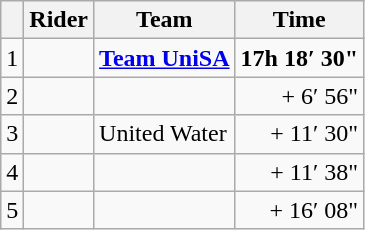<table class="wikitable">
<tr>
<th></th>
<th>Rider</th>
<th>Team</th>
<th>Time</th>
</tr>
<tr>
<td>1</td>
<td><strong></strong></td>
<td><strong><a href='#'>Team UniSA</a></strong></td>
<td align=right><strong>17h 18′ 30"</strong></td>
</tr>
<tr>
<td>2</td>
<td></td>
<td></td>
<td align=right>+ 6′ 56"</td>
</tr>
<tr>
<td>3</td>
<td></td>
<td>United Water</td>
<td align=right>+ 11′ 30"</td>
</tr>
<tr>
<td>4</td>
<td></td>
<td></td>
<td align=right>+ 11′ 38"</td>
</tr>
<tr>
<td>5</td>
<td></td>
<td></td>
<td align=right>+ 16′ 08"</td>
</tr>
</table>
